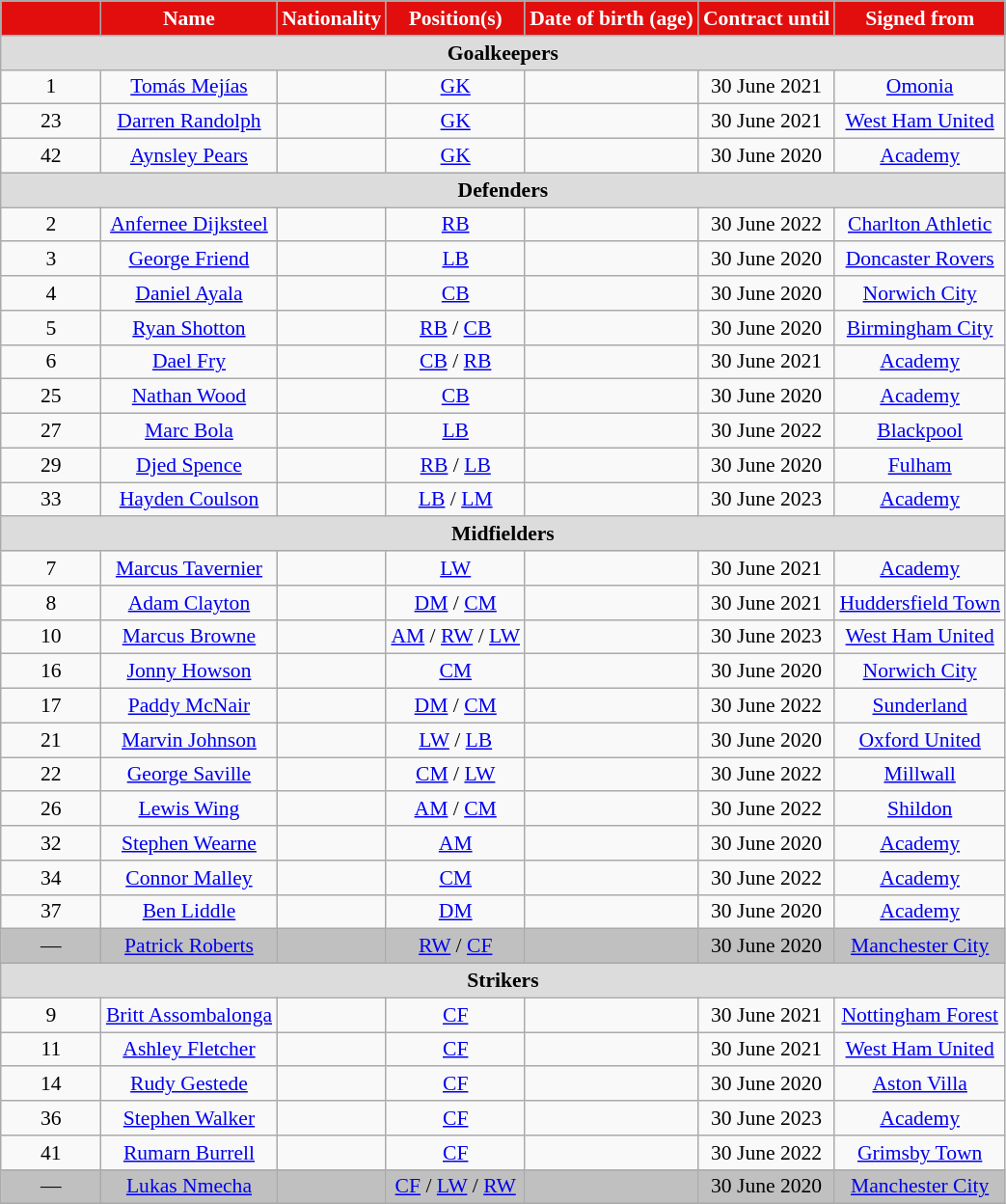<table class="wikitable" style="text-align:center; font-size:90%;">
<tr>
<th style="background:#E20E0E; color:white; text-align:center; width:10%"></th>
<th style="background:#E20E0E; color:white; text-align:center;">Name</th>
<th style="background:#E20E0E; color:white; text-align:center;">Nationality</th>
<th style="background:#E20E0E; color:white; text-align:center;">Position(s)</th>
<th style="background:#E20E0E; color:white; text-align:center;">Date of birth (age)</th>
<th style="background:#E20E0E; color:white; text-align:center;">Contract until</th>
<th style="background:#E20E0E; color:white; text-align:center;">Signed from</th>
</tr>
<tr>
<th colspan="7" style="background:#dcdcdc; text-align:center">Goalkeepers</th>
</tr>
<tr>
<td>1</td>
<td><a href='#'>Tomás Mejías</a></td>
<td></td>
<td><a href='#'>GK</a></td>
<td></td>
<td>30 June 2021</td>
<td> <a href='#'>Omonia</a></td>
</tr>
<tr>
<td>23</td>
<td><a href='#'>Darren Randolph</a></td>
<td></td>
<td><a href='#'>GK</a></td>
<td></td>
<td>30 June 2021</td>
<td><a href='#'>West Ham United</a></td>
</tr>
<tr>
<td>42</td>
<td><a href='#'>Aynsley Pears</a></td>
<td></td>
<td><a href='#'>GK</a></td>
<td></td>
<td>30 June 2020</td>
<td><a href='#'>Academy</a></td>
</tr>
<tr>
<th colspan="7" style="background:#dcdcdc; text-align:center">Defenders</th>
</tr>
<tr>
<td>2</td>
<td><a href='#'>Anfernee Dijksteel</a></td>
<td></td>
<td><a href='#'>RB</a></td>
<td></td>
<td>30 June 2022</td>
<td><a href='#'>Charlton Athletic</a></td>
</tr>
<tr>
<td>3</td>
<td><a href='#'>George Friend</a> </td>
<td></td>
<td><a href='#'>LB</a></td>
<td></td>
<td>30 June 2020</td>
<td><a href='#'>Doncaster Rovers</a></td>
</tr>
<tr>
<td>4</td>
<td><a href='#'>Daniel Ayala</a></td>
<td></td>
<td><a href='#'>CB</a></td>
<td></td>
<td>30 June 2020</td>
<td><a href='#'>Norwich City</a></td>
</tr>
<tr>
<td>5</td>
<td><a href='#'>Ryan Shotton</a></td>
<td></td>
<td><a href='#'>RB</a> / <a href='#'>CB</a></td>
<td></td>
<td>30 June 2020</td>
<td><a href='#'>Birmingham City</a></td>
</tr>
<tr>
<td>6</td>
<td><a href='#'>Dael Fry</a></td>
<td></td>
<td><a href='#'>CB</a> / <a href='#'>RB</a></td>
<td></td>
<td>30 June 2021</td>
<td><a href='#'>Academy</a></td>
</tr>
<tr>
<td>25</td>
<td><a href='#'>Nathan Wood</a></td>
<td></td>
<td><a href='#'>CB</a></td>
<td></td>
<td>30 June 2020</td>
<td><a href='#'>Academy</a></td>
</tr>
<tr>
<td>27</td>
<td><a href='#'>Marc Bola</a></td>
<td></td>
<td><a href='#'>LB</a></td>
<td></td>
<td>30 June 2022</td>
<td><a href='#'>Blackpool</a></td>
</tr>
<tr>
<td>29</td>
<td><a href='#'>Djed Spence</a></td>
<td></td>
<td><a href='#'>RB</a> / <a href='#'>LB</a></td>
<td></td>
<td>30 June 2020</td>
<td><a href='#'>Fulham</a></td>
</tr>
<tr>
<td>33</td>
<td><a href='#'>Hayden Coulson</a></td>
<td></td>
<td><a href='#'>LB</a> / <a href='#'>LM</a></td>
<td></td>
<td>30 June 2023</td>
<td><a href='#'>Academy</a></td>
</tr>
<tr>
<th colspan="7" style="background:#dcdcdc; text-align:center">Midfielders</th>
</tr>
<tr>
<td>7</td>
<td><a href='#'>Marcus Tavernier</a></td>
<td></td>
<td><a href='#'>LW</a></td>
<td></td>
<td>30 June 2021</td>
<td><a href='#'>Academy</a></td>
</tr>
<tr>
<td>8</td>
<td><a href='#'>Adam Clayton</a></td>
<td></td>
<td><a href='#'>DM</a> / <a href='#'>CM</a></td>
<td></td>
<td>30 June 2021</td>
<td><a href='#'>Huddersfield Town</a></td>
</tr>
<tr>
<td>10</td>
<td><a href='#'>Marcus Browne</a></td>
<td></td>
<td><a href='#'>AM</a> / <a href='#'>RW</a> / <a href='#'>LW</a></td>
<td></td>
<td>30 June 2023</td>
<td><a href='#'>West Ham United</a></td>
</tr>
<tr>
<td>16</td>
<td><a href='#'>Jonny Howson</a></td>
<td></td>
<td><a href='#'>CM</a></td>
<td></td>
<td>30 June 2020</td>
<td><a href='#'>Norwich City</a></td>
</tr>
<tr>
<td>17</td>
<td><a href='#'>Paddy McNair</a></td>
<td></td>
<td><a href='#'>DM</a> / <a href='#'>CM</a></td>
<td></td>
<td>30 June 2022</td>
<td><a href='#'>Sunderland</a></td>
</tr>
<tr>
<td>21</td>
<td><a href='#'>Marvin Johnson</a></td>
<td></td>
<td><a href='#'>LW</a> / <a href='#'>LB</a></td>
<td></td>
<td>30 June 2020</td>
<td><a href='#'>Oxford United</a></td>
</tr>
<tr>
<td>22</td>
<td><a href='#'>George Saville</a></td>
<td></td>
<td><a href='#'>CM</a> / <a href='#'>LW</a></td>
<td></td>
<td>30 June 2022</td>
<td><a href='#'>Millwall</a></td>
</tr>
<tr>
<td>26</td>
<td><a href='#'>Lewis Wing</a></td>
<td></td>
<td><a href='#'>AM</a> / <a href='#'>CM</a></td>
<td></td>
<td>30 June 2022</td>
<td><a href='#'>Shildon</a></td>
</tr>
<tr>
<td>32</td>
<td><a href='#'>Stephen Wearne</a></td>
<td></td>
<td><a href='#'>AM</a></td>
<td></td>
<td>30 June 2020</td>
<td><a href='#'>Academy</a></td>
</tr>
<tr>
<td>34</td>
<td><a href='#'>Connor Malley</a></td>
<td></td>
<td><a href='#'>CM</a></td>
<td></td>
<td>30 June 2022</td>
<td><a href='#'>Academy</a></td>
</tr>
<tr>
<td>37</td>
<td><a href='#'>Ben Liddle</a></td>
<td></td>
<td><a href='#'>DM</a></td>
<td></td>
<td>30 June 2020</td>
<td><a href='#'>Academy</a></td>
</tr>
<tr>
<td style="background:#C0C0C0;">—</td>
<td style="background:#C0C0C0;"><a href='#'>Patrick Roberts</a></td>
<td style="background:#C0C0C0;"></td>
<td style="background:#C0C0C0;"><a href='#'>RW</a> / <a href='#'>CF</a></td>
<td style="background:#C0C0C0;"></td>
<td style="background:#C0C0C0;">30 June 2020</td>
<td style="background:#C0C0C0;"><a href='#'>Manchester City</a></td>
</tr>
<tr>
<th colspan="7" style="background:#dcdcdc; text-align:center">Strikers</th>
</tr>
<tr>
<td>9</td>
<td><a href='#'>Britt Assombalonga</a></td>
<td></td>
<td><a href='#'>CF</a></td>
<td></td>
<td>30 June 2021</td>
<td><a href='#'>Nottingham Forest</a></td>
</tr>
<tr>
<td>11</td>
<td><a href='#'>Ashley Fletcher</a></td>
<td></td>
<td><a href='#'>CF</a></td>
<td></td>
<td>30 June 2021</td>
<td><a href='#'>West Ham United</a></td>
</tr>
<tr>
<td>14</td>
<td><a href='#'>Rudy Gestede</a></td>
<td></td>
<td><a href='#'>CF</a></td>
<td></td>
<td>30 June 2020</td>
<td><a href='#'>Aston Villa</a></td>
</tr>
<tr>
<td>36</td>
<td><a href='#'>Stephen Walker</a></td>
<td></td>
<td><a href='#'>CF</a></td>
<td></td>
<td>30 June 2023</td>
<td><a href='#'>Academy</a></td>
</tr>
<tr>
<td>41</td>
<td><a href='#'>Rumarn Burrell</a></td>
<td></td>
<td><a href='#'>CF</a></td>
<td></td>
<td>30 June 2022</td>
<td><a href='#'>Grimsby Town</a></td>
</tr>
<tr>
<td style="background:#C0C0C0;">—</td>
<td style="background:#C0C0C0;"><a href='#'>Lukas Nmecha</a></td>
<td style="background:#C0C0C0;"></td>
<td style="background:#C0C0C0;"><a href='#'>CF</a> / <a href='#'>LW</a> / <a href='#'>RW</a></td>
<td style="background:#C0C0C0;"></td>
<td style="background:#C0C0C0;">30 June 2020</td>
<td style="background:#C0C0C0;"><a href='#'>Manchester City</a></td>
</tr>
</table>
